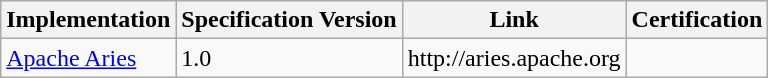<table class="wikitable sortable">
<tr>
<th>Implementation</th>
<th>Specification Version</th>
<th>Link</th>
<th>Certification</th>
</tr>
<tr>
<td><a href='#'>Apache Aries</a></td>
<td>1.0</td>
<td>http://aries.apache.org</td>
<td></td>
</tr>
</table>
